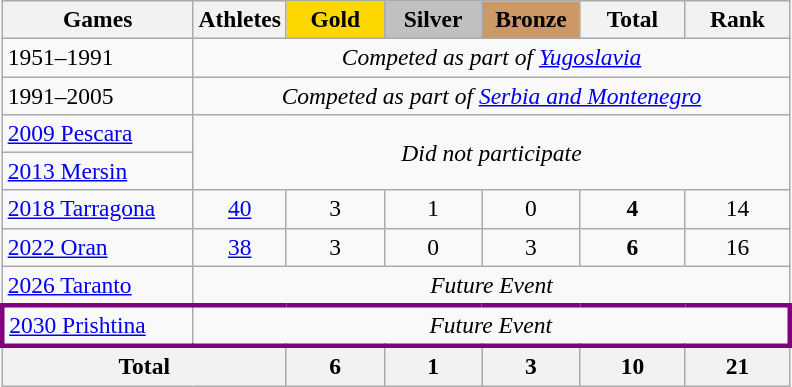<table class="wikitable" style="text-align:center; font-size:98%;">
<tr>
<th width=120px>Games</th>
<th>Athletes</th>
<td style="background:gold; width:3.7em; font-weight:bold;">Gold</td>
<td style="background:silver; width:3.7em; font-weight:bold;">Silver</td>
<td style="background:#c96; width:3.7em; font-weight:bold;">Bronze</td>
<th style="width:4em; font-weight:bold;">Total</th>
<th style="width:4em; font-weight:bold;">Rank</th>
</tr>
<tr>
<td align=left>1951–1991</td>
<td colspan=6><em>Competed as part of <a href='#'>Yugoslavia</a></em></td>
</tr>
<tr>
<td align=left>1991–2005</td>
<td colspan=6><em>Competed as part of <a href='#'>Serbia and Montenegro</a></em></td>
</tr>
<tr>
<td align=left> <a href='#'>2009 Pescara</a></td>
<td colspan=6 rowspan=2><em>Did not participate</em></td>
</tr>
<tr>
<td align=left> <a href='#'>2013 Mersin</a></td>
</tr>
<tr>
<td align=left> <a href='#'>2018 Tarragona</a></td>
<td><a href='#'>40</a></td>
<td>3</td>
<td>1</td>
<td>0</td>
<td><strong>4</strong></td>
<td>14</td>
</tr>
<tr>
<td align=left> <a href='#'>2022 Oran</a></td>
<td><a href='#'>38</a></td>
<td>3</td>
<td>0</td>
<td>3</td>
<td><strong>6</strong></td>
<td>16</td>
</tr>
<tr>
<td align=left> <a href='#'>2026 Taranto</a></td>
<td colspan=6><em>Future Event</em></td>
</tr>
<tr style="border: 3px solid purple">
<td align=left> <a href='#'>2030 Prishtina</a></td>
<td colspan=6><em>Future Event</em></td>
</tr>
<tr>
<th colspan=2>Total</th>
<th>6</th>
<th>1</th>
<th>3</th>
<th>10</th>
<th>21</th>
</tr>
</table>
